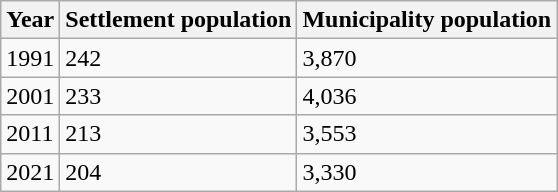<table class=wikitable>
<tr>
<th>Year</th>
<th>Settlement population</th>
<th>Municipality population</th>
</tr>
<tr>
<td>1991</td>
<td>242</td>
<td>3,870</td>
</tr>
<tr>
<td>2001</td>
<td>233</td>
<td>4,036</td>
</tr>
<tr>
<td>2011</td>
<td>213</td>
<td>3,553</td>
</tr>
<tr>
<td>2021</td>
<td>204</td>
<td>3,330</td>
</tr>
</table>
